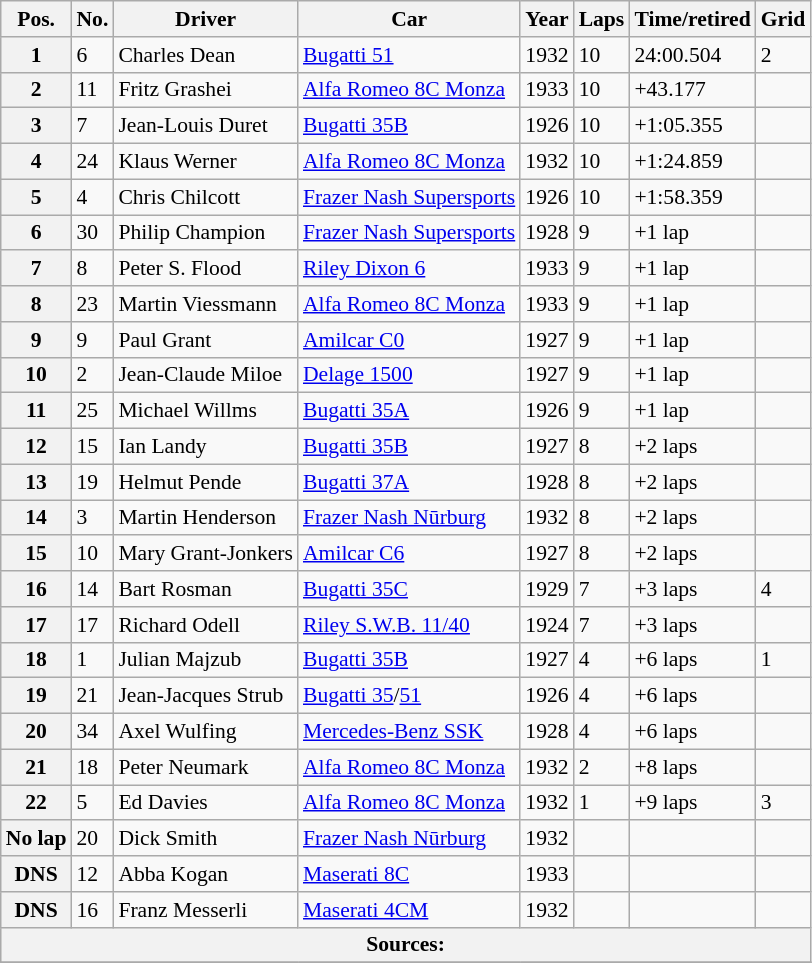<table class="wikitable" style="font-size:90%">
<tr>
<th>Pos.</th>
<th>No.</th>
<th>Driver</th>
<th>Car</th>
<th>Year</th>
<th>Laps</th>
<th>Time/retired</th>
<th>Grid</th>
</tr>
<tr>
<th>1</th>
<td>6</td>
<td> Charles Dean</td>
<td><a href='#'>Bugatti 51</a></td>
<td>1932</td>
<td>10</td>
<td>24:00.504</td>
<td>2</td>
</tr>
<tr>
<th>2</th>
<td>11</td>
<td> Fritz Grashei</td>
<td><a href='#'>Alfa Romeo 8C Monza</a></td>
<td>1933</td>
<td>10</td>
<td>+43.177</td>
<td></td>
</tr>
<tr>
<th>3</th>
<td>7</td>
<td> Jean-Louis Duret</td>
<td><a href='#'>Bugatti 35B</a></td>
<td>1926</td>
<td>10</td>
<td>+1:05.355</td>
<td></td>
</tr>
<tr>
<th>4</th>
<td>24</td>
<td> Klaus Werner</td>
<td><a href='#'>Alfa Romeo 8C Monza</a></td>
<td>1932</td>
<td>10</td>
<td>+1:24.859</td>
<td></td>
</tr>
<tr>
<th>5</th>
<td>4</td>
<td> Chris Chilcott</td>
<td><a href='#'>Frazer Nash Supersports</a></td>
<td>1926</td>
<td>10</td>
<td>+1:58.359</td>
<td></td>
</tr>
<tr>
<th>6</th>
<td>30</td>
<td> Philip Champion</td>
<td><a href='#'>Frazer Nash Supersports</a></td>
<td>1928</td>
<td>9</td>
<td>+1 lap</td>
<td></td>
</tr>
<tr>
<th>7</th>
<td>8</td>
<td> Peter S. Flood</td>
<td><a href='#'>Riley Dixon 6</a></td>
<td>1933</td>
<td>9</td>
<td>+1 lap</td>
<td></td>
</tr>
<tr>
<th>8</th>
<td>23</td>
<td> Martin Viessmann</td>
<td><a href='#'>Alfa Romeo 8C Monza</a></td>
<td>1933</td>
<td>9</td>
<td>+1 lap</td>
<td></td>
</tr>
<tr>
<th>9</th>
<td>9</td>
<td> Paul Grant</td>
<td><a href='#'>Amilcar C0</a></td>
<td>1927</td>
<td>9</td>
<td>+1 lap</td>
<td></td>
</tr>
<tr>
<th>10</th>
<td>2</td>
<td> Jean-Claude Miloe</td>
<td><a href='#'>Delage 1500</a></td>
<td>1927</td>
<td>9</td>
<td>+1 lap</td>
<td></td>
</tr>
<tr>
<th>11</th>
<td>25</td>
<td> Michael Willms</td>
<td><a href='#'>Bugatti 35A</a></td>
<td>1926</td>
<td>9</td>
<td>+1 lap</td>
<td></td>
</tr>
<tr>
<th>12</th>
<td>15</td>
<td> Ian Landy</td>
<td><a href='#'>Bugatti 35B</a></td>
<td>1927</td>
<td>8</td>
<td>+2 laps</td>
<td></td>
</tr>
<tr>
<th>13</th>
<td>19</td>
<td> Helmut Pende</td>
<td><a href='#'>Bugatti 37A</a></td>
<td>1928</td>
<td>8</td>
<td>+2 laps</td>
<td></td>
</tr>
<tr>
<th>14</th>
<td>3</td>
<td> Martin Henderson</td>
<td><a href='#'>Frazer Nash Nūrburg</a></td>
<td>1932</td>
<td>8</td>
<td>+2 laps</td>
<td></td>
</tr>
<tr>
<th>15</th>
<td>10</td>
<td> Mary Grant-Jonkers</td>
<td><a href='#'>Amilcar C6</a></td>
<td>1927</td>
<td>8</td>
<td>+2 laps</td>
<td></td>
</tr>
<tr>
<th>16</th>
<td>14</td>
<td> Bart Rosman</td>
<td><a href='#'>Bugatti 35C</a></td>
<td>1929</td>
<td>7</td>
<td>+3 laps</td>
<td>4</td>
</tr>
<tr>
<th>17</th>
<td>17</td>
<td> Richard Odell</td>
<td><a href='#'>Riley S.W.B. 11/40</a></td>
<td>1924</td>
<td>7</td>
<td>+3 laps</td>
<td></td>
</tr>
<tr>
<th>18</th>
<td>1</td>
<td> Julian Majzub</td>
<td><a href='#'>Bugatti 35B</a></td>
<td>1927</td>
<td>4</td>
<td>+6 laps</td>
<td>1</td>
</tr>
<tr>
<th>19</th>
<td>21</td>
<td> Jean-Jacques Strub</td>
<td><a href='#'>Bugatti 35</a>/<a href='#'>51</a></td>
<td>1926</td>
<td>4</td>
<td>+6 laps</td>
<td></td>
</tr>
<tr>
<th>20</th>
<td>34</td>
<td> Axel Wulfing</td>
<td><a href='#'>Mercedes-Benz SSK</a></td>
<td>1928</td>
<td>4</td>
<td>+6 laps</td>
<td></td>
</tr>
<tr>
<th>21</th>
<td>18</td>
<td> Peter Neumark</td>
<td><a href='#'>Alfa Romeo 8C Monza</a></td>
<td>1932</td>
<td>2</td>
<td>+8 laps</td>
<td></td>
</tr>
<tr>
<th>22</th>
<td>5</td>
<td> Ed Davies</td>
<td><a href='#'>Alfa Romeo 8C Monza</a></td>
<td>1932</td>
<td>1</td>
<td>+9 laps</td>
<td>3</td>
</tr>
<tr>
<th>No lap</th>
<td>20</td>
<td> Dick Smith</td>
<td><a href='#'>Frazer Nash Nūrburg</a></td>
<td>1932</td>
<td></td>
<td></td>
<td></td>
</tr>
<tr>
<th>DNS</th>
<td>12</td>
<td> Abba Kogan</td>
<td><a href='#'>Maserati 8C</a></td>
<td>1933</td>
<td></td>
<td></td>
<td></td>
</tr>
<tr>
<th>DNS</th>
<td>16</td>
<td> Franz Messerli</td>
<td><a href='#'>Maserati 4CM</a></td>
<td>1932</td>
<td></td>
<td></td>
<td></td>
</tr>
<tr style="background-color:#E5E4E2" align="center">
<th colspan=8>Sources:</th>
</tr>
<tr>
</tr>
</table>
